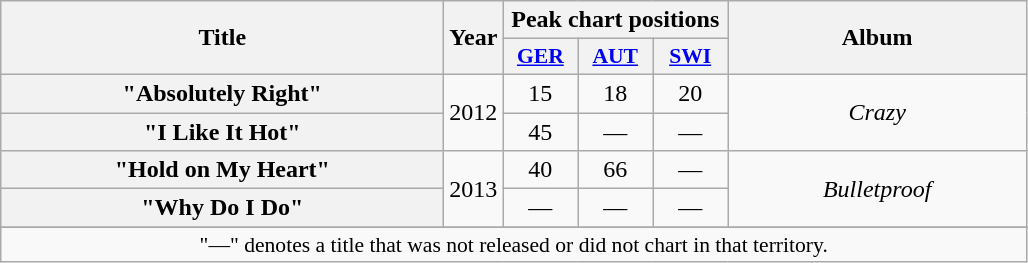<table class="wikitable plainrowheaders" style="text-align:center;">
<tr>
<th scope="col" rowspan="2" style="width:18em;">Title</th>
<th scope="col" rowspan="2">Year</th>
<th scope="col" colspan="3">Peak chart positions</th>
<th scope="col" rowspan="2" style="width:12em;">Album</th>
</tr>
<tr>
<th scope="col" style="width:3em;font-size:90%;"><a href='#'>GER</a><br></th>
<th scope="col" style="width:3em;font-size:90%;"><a href='#'>AUT</a><br></th>
<th scope="col" style="width:3em;font-size:90%;"><a href='#'>SWI</a><br></th>
</tr>
<tr>
<th scope="row">"Absolutely Right"</th>
<td rowspan="2">2012</td>
<td>15</td>
<td>18</td>
<td>20</td>
<td rowspan="2"><em>Crazy</em></td>
</tr>
<tr>
<th scope="row">"I Like It Hot"</th>
<td>45</td>
<td>—</td>
<td>—</td>
</tr>
<tr>
<th scope="row">"Hold on My Heart"</th>
<td rowspan="2">2013</td>
<td>40</td>
<td>66</td>
<td>—</td>
<td rowspan="2"><em>Bulletproof</em></td>
</tr>
<tr>
<th scope="row">"Why Do I Do"</th>
<td>—</td>
<td>—</td>
<td>—</td>
</tr>
<tr>
</tr>
<tr>
<td colspan="14" style="font-size:90%">"—" denotes a title that was not released or did not chart in that territory.</td>
</tr>
</table>
